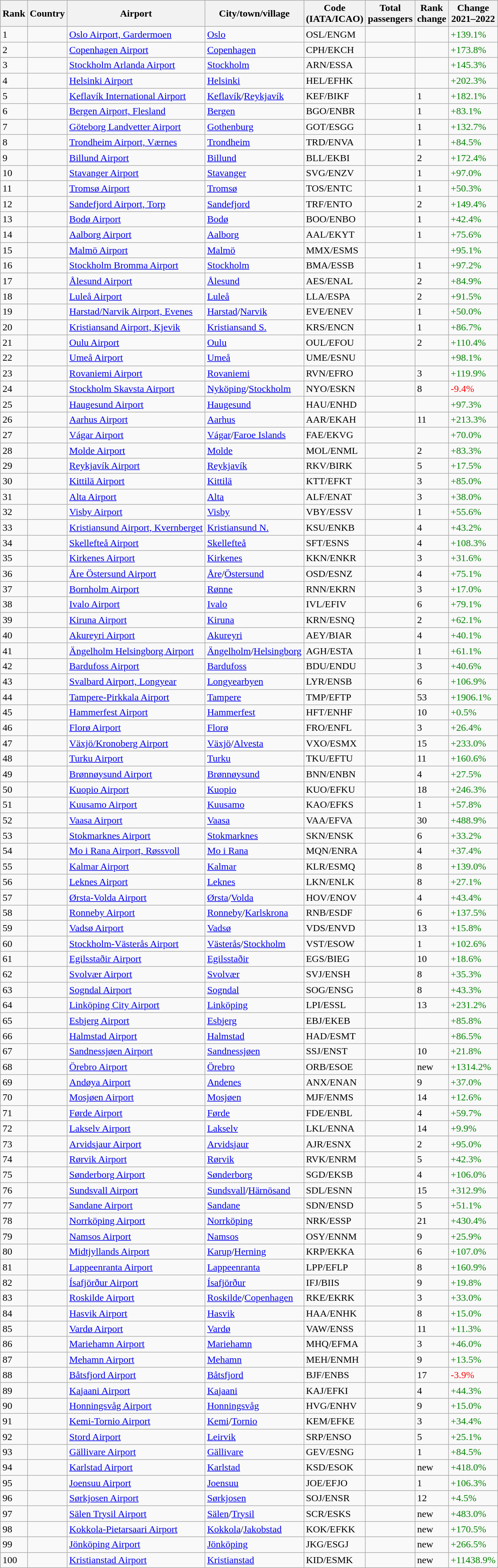<table class="wikitable sortable">
<tr>
<th>Rank</th>
<th>Country</th>
<th>Airport</th>
<th>City/town/village</th>
<th>Code<br>(IATA/ICAO)</th>
<th>Total<br>passengers</th>
<th>Rank<br>change</th>
<th>Change<br>2021–2022</th>
</tr>
<tr>
<td>1</td>
<td></td>
<td><a href='#'>Oslo Airport, Gardermoen</a></td>
<td><a href='#'>Oslo</a></td>
<td>OSL/ENGM</td>
<td></td>
<td></td>
<td style="color:green">+139.1%</td>
</tr>
<tr>
<td>2</td>
<td></td>
<td><a href='#'>Copenhagen Airport</a></td>
<td><a href='#'>Copenhagen</a></td>
<td>CPH/EKCH</td>
<td></td>
<td></td>
<td style="color:green">+173.8%</td>
</tr>
<tr>
<td>3</td>
<td></td>
<td><a href='#'>Stockholm Arlanda Airport</a></td>
<td><a href='#'>Stockholm</a></td>
<td>ARN/ESSA</td>
<td></td>
<td></td>
<td style="color:green">+145.3%</td>
</tr>
<tr>
<td>4</td>
<td></td>
<td><a href='#'>Helsinki Airport</a></td>
<td><a href='#'>Helsinki</a></td>
<td>HEL/EFHK</td>
<td></td>
<td></td>
<td style="color:green">+202.3%</td>
</tr>
<tr>
<td>5</td>
<td></td>
<td><a href='#'>Keflavík International Airport</a></td>
<td><a href='#'>Keflavík</a>/<a href='#'>Reykjavík</a></td>
<td>KEF/BIKF</td>
<td></td>
<td>1</td>
<td style="color:green">+182.1%</td>
</tr>
<tr>
<td>6</td>
<td></td>
<td><a href='#'>Bergen Airport, Flesland</a></td>
<td><a href='#'>Bergen</a></td>
<td>BGO/ENBR</td>
<td></td>
<td>1</td>
<td style="color:green">+83.1%</td>
</tr>
<tr>
<td>7</td>
<td></td>
<td><a href='#'>Göteborg Landvetter Airport</a></td>
<td><a href='#'>Gothenburg</a></td>
<td>GOT/ESGG</td>
<td></td>
<td>1</td>
<td style="color:green">+132.7%</td>
</tr>
<tr>
<td>8</td>
<td></td>
<td><a href='#'>Trondheim Airport, Værnes</a></td>
<td><a href='#'>Trondheim</a></td>
<td>TRD/ENVA</td>
<td></td>
<td>1</td>
<td style="color:green">+84.5%</td>
</tr>
<tr>
<td>9</td>
<td></td>
<td><a href='#'>Billund Airport</a></td>
<td><a href='#'>Billund</a></td>
<td>BLL/EKBI</td>
<td></td>
<td>2</td>
<td style="color:green">+172.4%</td>
</tr>
<tr>
<td>10</td>
<td></td>
<td><a href='#'>Stavanger Airport</a></td>
<td><a href='#'>Stavanger</a></td>
<td>SVG/ENZV</td>
<td></td>
<td>1</td>
<td style="color:green">+97.0%</td>
</tr>
<tr>
<td>11</td>
<td></td>
<td><a href='#'>Tromsø Airport</a></td>
<td><a href='#'>Tromsø</a></td>
<td>TOS/ENTC</td>
<td></td>
<td>1</td>
<td style="color:green">+50.3%</td>
</tr>
<tr>
<td>12</td>
<td></td>
<td><a href='#'>Sandefjord Airport, Torp</a></td>
<td><a href='#'>Sandefjord</a></td>
<td>TRF/ENTO</td>
<td> </td>
<td>2</td>
<td style="color:green">+149.4%</td>
</tr>
<tr>
<td>13</td>
<td></td>
<td><a href='#'>Bodø Airport</a></td>
<td><a href='#'>Bodø</a></td>
<td>BOO/ENBO</td>
<td></td>
<td>1</td>
<td style="color:green">+42.4%</td>
</tr>
<tr>
<td>14</td>
<td></td>
<td><a href='#'>Aalborg Airport</a></td>
<td><a href='#'>Aalborg</a></td>
<td>AAL/EKYT</td>
<td></td>
<td>1</td>
<td style="color:green">+75.6%</td>
</tr>
<tr>
<td>15</td>
<td></td>
<td><a href='#'>Malmö Airport</a></td>
<td><a href='#'>Malmö</a></td>
<td>MMX/ESMS</td>
<td></td>
<td></td>
<td style="color:green">+95.1%</td>
</tr>
<tr>
<td>16</td>
<td></td>
<td><a href='#'>Stockholm Bromma Airport</a></td>
<td><a href='#'>Stockholm</a></td>
<td>BMA/ESSB</td>
<td></td>
<td>1</td>
<td style="color:green">+97.2%</td>
</tr>
<tr>
<td>17</td>
<td></td>
<td><a href='#'>Ålesund Airport</a></td>
<td><a href='#'>Ålesund</a></td>
<td>AES/ENAL</td>
<td></td>
<td>2</td>
<td style="color:green">+84.9%</td>
</tr>
<tr>
<td>18</td>
<td></td>
<td><a href='#'>Luleå Airport</a></td>
<td><a href='#'>Luleå</a></td>
<td>LLA/ESPA</td>
<td></td>
<td>2</td>
<td style="color:green">+91.5%</td>
</tr>
<tr>
<td>19</td>
<td></td>
<td><a href='#'>Harstad/Narvik Airport, Evenes</a></td>
<td><a href='#'>Harstad</a>/<a href='#'>Narvik</a></td>
<td>EVE/ENEV</td>
<td></td>
<td>1</td>
<td style="color:green">+50.0%</td>
</tr>
<tr>
<td>20</td>
<td></td>
<td><a href='#'>Kristiansand Airport, Kjevik</a></td>
<td><a href='#'>Kristiansand S.</a></td>
<td>KRS/ENCN</td>
<td></td>
<td>1</td>
<td style="color:green">+86.7%</td>
</tr>
<tr>
<td>21</td>
<td></td>
<td><a href='#'>Oulu Airport</a></td>
<td><a href='#'>Oulu</a></td>
<td>OUL/EFOU</td>
<td></td>
<td>2</td>
<td style="color:green">+110.4%</td>
</tr>
<tr>
<td>22</td>
<td></td>
<td><a href='#'>Umeå Airport</a></td>
<td><a href='#'>Umeå</a></td>
<td>UME/ESNU</td>
<td></td>
<td></td>
<td style="color:green">+98.1%</td>
</tr>
<tr>
<td>23</td>
<td></td>
<td><a href='#'>Rovaniemi Airport</a></td>
<td><a href='#'>Rovaniemi</a></td>
<td>RVN/EFRO</td>
<td></td>
<td>3</td>
<td style="color:green">+119.9%</td>
</tr>
<tr>
<td>24</td>
<td></td>
<td><a href='#'>Stockholm Skavsta Airport</a></td>
<td><a href='#'>Nyköping</a>/<a href='#'>Stockholm</a></td>
<td>NYO/ESKN</td>
<td></td>
<td>8</td>
<td style="color:red">-9.4%</td>
</tr>
<tr>
<td>25</td>
<td></td>
<td><a href='#'>Haugesund Airport</a></td>
<td><a href='#'>Haugesund</a></td>
<td>HAU/ENHD</td>
<td> </td>
<td></td>
<td style="color:green">+97.3%</td>
</tr>
<tr>
<td>26</td>
<td></td>
<td><a href='#'>Aarhus Airport</a></td>
<td><a href='#'>Aarhus</a></td>
<td>AAR/EKAH</td>
<td></td>
<td>11</td>
<td style="color:green">+213.3%</td>
</tr>
<tr>
<td>27</td>
<td></td>
<td><a href='#'>Vágar Airport</a></td>
<td><a href='#'>Vágar</a>/<a href='#'>Faroe Islands</a></td>
<td>FAE/EKVG</td>
<td></td>
<td></td>
<td style="color:green">+70.0%</td>
</tr>
<tr>
<td>28</td>
<td></td>
<td><a href='#'>Molde Airport</a></td>
<td><a href='#'>Molde</a></td>
<td>MOL/ENML</td>
<td></td>
<td>2</td>
<td style="color:green">+83.3%</td>
</tr>
<tr>
<td>29</td>
<td></td>
<td><a href='#'>Reykjavík Airport</a></td>
<td><a href='#'>Reykjavík</a></td>
<td>RKV/BIRK</td>
<td></td>
<td>5</td>
<td style="color:green">+17.5%</td>
</tr>
<tr>
<td>30</td>
<td></td>
<td><a href='#'>Kittilä Airport</a></td>
<td><a href='#'>Kittilä</a></td>
<td>KTT/EFKT</td>
<td></td>
<td>3</td>
<td style="color:green">+85.0%</td>
</tr>
<tr>
<td>31</td>
<td></td>
<td><a href='#'>Alta Airport</a></td>
<td><a href='#'>Alta</a></td>
<td>ALF/ENAT</td>
<td></td>
<td>3</td>
<td style="color:green">+38.0%</td>
</tr>
<tr>
<td>32</td>
<td></td>
<td><a href='#'>Visby Airport</a></td>
<td><a href='#'>Visby</a></td>
<td>VBY/ESSV</td>
<td></td>
<td>1</td>
<td style="color:green">+55.6%</td>
</tr>
<tr>
<td>33</td>
<td></td>
<td><a href='#'>Kristiansund Airport, Kvernberget</a></td>
<td><a href='#'>Kristiansund N.</a></td>
<td>KSU/ENKB</td>
<td></td>
<td>4</td>
<td style="color:green">+43.2%</td>
</tr>
<tr>
<td>34</td>
<td></td>
<td><a href='#'>Skellefteå Airport</a></td>
<td><a href='#'>Skellefteå</a></td>
<td>SFT/ESNS</td>
<td></td>
<td>4</td>
<td style="color:green">+108.3%</td>
</tr>
<tr>
<td>35</td>
<td></td>
<td><a href='#'>Kirkenes Airport</a></td>
<td><a href='#'>Kirkenes</a></td>
<td>KKN/ENKR</td>
<td></td>
<td>3</td>
<td style="color:green">+31.6%</td>
</tr>
<tr>
<td>36</td>
<td></td>
<td><a href='#'>Åre Östersund Airport</a></td>
<td><a href='#'>Åre</a>/<a href='#'>Östersund</a></td>
<td>OSD/ESNZ</td>
<td></td>
<td>4</td>
<td style="color:green">+75.1%</td>
</tr>
<tr>
<td>37</td>
<td></td>
<td><a href='#'>Bornholm Airport</a></td>
<td><a href='#'>Rønne</a></td>
<td>RNN/EKRN</td>
<td></td>
<td>3</td>
<td style="color:green">+17.0%</td>
</tr>
<tr>
<td>38</td>
<td></td>
<td><a href='#'>Ivalo Airport</a></td>
<td><a href='#'>Ivalo</a></td>
<td>IVL/EFIV</td>
<td></td>
<td>6</td>
<td style="color:green">+79.1%</td>
</tr>
<tr>
<td>39</td>
<td></td>
<td><a href='#'>Kiruna Airport</a></td>
<td><a href='#'>Kiruna</a></td>
<td>KRN/ESNQ</td>
<td></td>
<td>2</td>
<td style="color:green">+62.1%</td>
</tr>
<tr>
<td>40</td>
<td></td>
<td><a href='#'>Akureyri Airport</a></td>
<td><a href='#'>Akureyri</a></td>
<td>AEY/BIAR</td>
<td></td>
<td>4</td>
<td style="color:green">+40.1%</td>
</tr>
<tr>
<td>41</td>
<td></td>
<td><a href='#'>Ängelholm Helsingborg Airport</a></td>
<td><a href='#'>Ängelholm</a>/<a href='#'>Helsingborg</a></td>
<td>AGH/ESTA</td>
<td></td>
<td>1</td>
<td style="color:green">+61.1%</td>
</tr>
<tr>
<td>42</td>
<td></td>
<td><a href='#'>Bardufoss Airport</a></td>
<td><a href='#'>Bardufoss</a></td>
<td>BDU/ENDU</td>
<td></td>
<td>3</td>
<td style="color:green">+40.6%</td>
</tr>
<tr>
<td>43</td>
<td></td>
<td><a href='#'>Svalbard Airport, Longyear</a></td>
<td><a href='#'>Longyearbyen</a></td>
<td>LYR/ENSB</td>
<td></td>
<td>6</td>
<td style="color:green">+106.9%</td>
</tr>
<tr>
<td>44</td>
<td></td>
<td><a href='#'>Tampere-Pirkkala Airport</a></td>
<td><a href='#'>Tampere</a></td>
<td>TMP/EFTP</td>
<td></td>
<td>53</td>
<td style="color:green">+1906.1%</td>
</tr>
<tr>
<td>45</td>
<td></td>
<td><a href='#'>Hammerfest Airport</a></td>
<td><a href='#'>Hammerfest</a></td>
<td>HFT/ENHF</td>
<td></td>
<td>10</td>
<td style="color:green">+0.5%</td>
</tr>
<tr>
<td>46</td>
<td></td>
<td><a href='#'>Florø Airport</a></td>
<td><a href='#'>Florø</a></td>
<td>FRO/ENFL</td>
<td></td>
<td>3</td>
<td style="color:green">+26.4%</td>
</tr>
<tr>
<td>47</td>
<td></td>
<td><a href='#'>Växjö/Kronoberg Airport</a></td>
<td><a href='#'>Växjö</a>/<a href='#'>Alvesta</a></td>
<td>VXO/ESMX</td>
<td></td>
<td>15</td>
<td style="color:green">+233.0%</td>
</tr>
<tr>
<td>48</td>
<td></td>
<td><a href='#'>Turku Airport</a></td>
<td><a href='#'>Turku</a></td>
<td>TKU/EFTU</td>
<td></td>
<td>11</td>
<td style="color:green">+160.6%</td>
</tr>
<tr>
<td>49</td>
<td></td>
<td><a href='#'>Brønnøysund Airport</a></td>
<td><a href='#'>Brønnøysund</a></td>
<td>BNN/ENBN</td>
<td></td>
<td>4</td>
<td style="color:green">+27.5%</td>
</tr>
<tr>
<td>50</td>
<td></td>
<td><a href='#'>Kuopio Airport</a></td>
<td><a href='#'>Kuopio</a></td>
<td>KUO/EFKU</td>
<td></td>
<td>18</td>
<td style="color:green">+246.3%</td>
</tr>
<tr>
<td>51</td>
<td></td>
<td><a href='#'>Kuusamo Airport</a></td>
<td><a href='#'>Kuusamo</a></td>
<td>KAO/EFKS</td>
<td></td>
<td>1</td>
<td style="color:green">+57.8%</td>
</tr>
<tr>
<td>52</td>
<td></td>
<td><a href='#'>Vaasa Airport</a></td>
<td><a href='#'>Vaasa</a></td>
<td>VAA/EFVA</td>
<td></td>
<td>30</td>
<td style="color:green">+488.9%</td>
</tr>
<tr>
<td>53</td>
<td></td>
<td><a href='#'>Stokmarknes Airport</a></td>
<td><a href='#'>Stokmarknes</a></td>
<td>SKN/ENSK</td>
<td></td>
<td>6</td>
<td style="color:green">+33.2%</td>
</tr>
<tr>
<td>54</td>
<td></td>
<td><a href='#'>Mo i Rana Airport, Røssvoll</a></td>
<td><a href='#'>Mo i Rana</a></td>
<td>MQN/ENRA</td>
<td></td>
<td>4</td>
<td style="color:green">+37.4%</td>
</tr>
<tr>
<td>55</td>
<td></td>
<td><a href='#'>Kalmar Airport</a></td>
<td><a href='#'>Kalmar</a></td>
<td>KLR/ESMQ</td>
<td></td>
<td>8</td>
<td style="color:green">+139.0%</td>
</tr>
<tr>
<td>56</td>
<td></td>
<td><a href='#'>Leknes Airport</a></td>
<td><a href='#'>Leknes</a></td>
<td>LKN/ENLK</td>
<td></td>
<td>8</td>
<td style="color:green">+27.1%</td>
</tr>
<tr>
<td>57</td>
<td></td>
<td><a href='#'>Ørsta-Volda Airport</a></td>
<td><a href='#'>Ørsta</a>/<a href='#'>Volda</a></td>
<td>HOV/ENOV</td>
<td></td>
<td>4</td>
<td style="color:green">+43.4%</td>
</tr>
<tr>
<td>58</td>
<td></td>
<td><a href='#'>Ronneby Airport</a></td>
<td><a href='#'>Ronneby</a>/<a href='#'>Karlskrona</a></td>
<td>RNB/ESDF</td>
<td></td>
<td>6</td>
<td style="color:green">+137.5%</td>
</tr>
<tr>
<td>59</td>
<td></td>
<td><a href='#'>Vadsø Airport</a></td>
<td><a href='#'>Vadsø</a></td>
<td>VDS/ENVD</td>
<td></td>
<td>13</td>
<td style="color:green">+15.8%</td>
</tr>
<tr>
<td>60</td>
<td></td>
<td><a href='#'>Stockholm-Västerås Airport</a></td>
<td><a href='#'>Västerås</a>/<a href='#'>Stockholm</a></td>
<td>VST/ESOW</td>
<td></td>
<td>1</td>
<td style="color:green">+102.6%</td>
</tr>
<tr>
<td>61</td>
<td></td>
<td><a href='#'>Egilsstaðir Airport</a></td>
<td><a href='#'>Egilsstaðir</a></td>
<td>EGS/BIEG</td>
<td></td>
<td>10</td>
<td style="color:green">+18.6%</td>
</tr>
<tr>
<td>62</td>
<td></td>
<td><a href='#'>Svolvær Airport</a></td>
<td><a href='#'>Svolvær</a></td>
<td>SVJ/ENSH</td>
<td></td>
<td>8</td>
<td style="color:green">+35.3%</td>
</tr>
<tr>
<td>63</td>
<td></td>
<td><a href='#'>Sogndal Airport</a></td>
<td><a href='#'>Sogndal</a></td>
<td>SOG/ENSG</td>
<td></td>
<td>8</td>
<td style="color:green">+43.3%</td>
</tr>
<tr>
<td>64</td>
<td></td>
<td><a href='#'>Linköping City Airport</a></td>
<td><a href='#'>Linköping</a></td>
<td>LPI/ESSL</td>
<td></td>
<td>13</td>
<td style="color:green">+231.2%</td>
</tr>
<tr>
<td>65</td>
<td></td>
<td><a href='#'>Esbjerg Airport</a></td>
<td><a href='#'>Esbjerg</a></td>
<td>EBJ/EKEB</td>
<td></td>
<td></td>
<td style="color:green">+85.8%</td>
</tr>
<tr>
<td>66</td>
<td></td>
<td><a href='#'>Halmstad Airport</a></td>
<td><a href='#'>Halmstad</a></td>
<td>HAD/ESMT</td>
<td></td>
<td></td>
<td style="color:green">+86.5%</td>
</tr>
<tr>
<td>67</td>
<td></td>
<td><a href='#'>Sandnessjøen Airport</a></td>
<td><a href='#'>Sandnessjøen</a></td>
<td>SSJ/ENST</td>
<td></td>
<td>10</td>
<td style="color:green">+21.8%</td>
</tr>
<tr>
<td>68</td>
<td></td>
<td><a href='#'>Örebro Airport</a></td>
<td><a href='#'>Örebro</a></td>
<td>ORB/ESOE</td>
<td></td>
<td>new</td>
<td style="color:green">+1314.2%</td>
</tr>
<tr>
<td>69</td>
<td></td>
<td><a href='#'>Andøya Airport</a></td>
<td><a href='#'>Andenes</a></td>
<td>ANX/ENAN</td>
<td></td>
<td>9</td>
<td style="color:green">+37.0%</td>
</tr>
<tr>
<td>70</td>
<td></td>
<td><a href='#'>Mosjøen Airport</a></td>
<td><a href='#'>Mosjøen</a></td>
<td>MJF/ENMS</td>
<td></td>
<td>14</td>
<td style="color:green">+12.6%</td>
</tr>
<tr>
<td>71</td>
<td></td>
<td><a href='#'>Førde Airport</a></td>
<td><a href='#'>Førde</a></td>
<td>FDE/ENBL</td>
<td></td>
<td>4</td>
<td style="color:green">+59.7%</td>
</tr>
<tr>
<td>72</td>
<td></td>
<td><a href='#'>Lakselv Airport</a></td>
<td><a href='#'>Lakselv</a></td>
<td>LKL/ENNA</td>
<td></td>
<td>14</td>
<td style="color:green">+9.9%</td>
</tr>
<tr>
<td>73</td>
<td></td>
<td><a href='#'>Arvidsjaur Airport</a></td>
<td><a href='#'>Arvidsjaur</a></td>
<td>AJR/ESNX</td>
<td></td>
<td>2</td>
<td style="color:green">+95.0%</td>
</tr>
<tr>
<td>74</td>
<td></td>
<td><a href='#'>Rørvik Airport</a></td>
<td><a href='#'>Rørvik</a></td>
<td>RVK/ENRM</td>
<td></td>
<td>5</td>
<td style="color:green">+42.3%</td>
</tr>
<tr>
<td>75</td>
<td></td>
<td><a href='#'>Sønderborg Airport</a></td>
<td><a href='#'>Sønderborg</a></td>
<td>SGD/EKSB</td>
<td></td>
<td>4</td>
<td style="color:green">+106.0%</td>
</tr>
<tr>
<td>76</td>
<td></td>
<td><a href='#'>Sundsvall Airport</a></td>
<td><a href='#'>Sundsvall</a>/<a href='#'>Härnösand</a></td>
<td>SDL/ESNN</td>
<td></td>
<td>15</td>
<td style="color:green">+312.9%</td>
</tr>
<tr>
<td>77</td>
<td></td>
<td><a href='#'>Sandane Airport</a></td>
<td><a href='#'>Sandane</a></td>
<td>SDN/ENSD</td>
<td></td>
<td>5</td>
<td style="color:green">+51.1%</td>
</tr>
<tr>
<td>78</td>
<td></td>
<td><a href='#'>Norrköping Airport</a></td>
<td><a href='#'>Norrköping</a></td>
<td>NRK/ESSP</td>
<td></td>
<td>21</td>
<td style="color:green">+430.4%</td>
</tr>
<tr>
<td>79</td>
<td></td>
<td><a href='#'>Namsos Airport</a></td>
<td><a href='#'>Namsos</a></td>
<td>OSY/ENNM</td>
<td></td>
<td>9</td>
<td style="color:green">+25.9%</td>
</tr>
<tr>
<td>80</td>
<td></td>
<td><a href='#'>Midtjyllands Airport</a></td>
<td><a href='#'>Karup</a>/<a href='#'>Herning</a></td>
<td>KRP/EKKA</td>
<td></td>
<td>6</td>
<td style="color:green">+107.0%</td>
</tr>
<tr>
<td>81</td>
<td></td>
<td><a href='#'>Lappeenranta Airport</a></td>
<td><a href='#'>Lappeenranta</a></td>
<td>LPP/EFLP</td>
<td> <ref=stat_fi/></td>
<td>8</td>
<td style="color:green">+160.9%</td>
</tr>
<tr>
<td>82</td>
<td></td>
<td><a href='#'>Ísafjörður Airport</a></td>
<td><a href='#'>Ísafjörður</a></td>
<td>IFJ/BIIS</td>
<td> </td>
<td>9</td>
<td style="color:green">+19.8%</td>
</tr>
<tr>
<td>83</td>
<td></td>
<td><a href='#'>Roskilde Airport</a></td>
<td><a href='#'>Roskilde</a>/<a href='#'>Copenhagen</a></td>
<td>RKE/EKRK</td>
<td></td>
<td>3</td>
<td style="color:green">+33.0%</td>
</tr>
<tr>
<td>84</td>
<td></td>
<td><a href='#'>Hasvik Airport</a></td>
<td><a href='#'>Hasvik</a></td>
<td>HAA/ENHK</td>
<td></td>
<td>8</td>
<td style="color:green">+15.0%</td>
</tr>
<tr>
<td>85</td>
<td></td>
<td><a href='#'>Vardø Airport</a></td>
<td><a href='#'>Vardø</a></td>
<td>VAW/ENSS</td>
<td></td>
<td>11</td>
<td style="color:green">+11.3%</td>
</tr>
<tr>
<td>86</td>
<td></td>
<td><a href='#'>Mariehamn Airport</a></td>
<td><a href='#'>Mariehamn</a></td>
<td>MHQ/EFMA</td>
<td></td>
<td>3</td>
<td style="color:green">+46.0%</td>
</tr>
<tr>
<td>87</td>
<td></td>
<td><a href='#'>Mehamn Airport</a></td>
<td><a href='#'>Mehamn</a></td>
<td>MEH/ENMH</td>
<td></td>
<td>9</td>
<td style="color:green">+13.5%</td>
</tr>
<tr>
<td>88</td>
<td></td>
<td><a href='#'>Båtsfjord Airport</a></td>
<td><a href='#'>Båtsfjord</a></td>
<td>BJF/ENBS</td>
<td></td>
<td>17</td>
<td style="color:red">-3.9%</td>
</tr>
<tr>
<td>89</td>
<td></td>
<td><a href='#'>Kajaani Airport</a></td>
<td><a href='#'>Kajaani</a></td>
<td>KAJ/EFKI</td>
<td></td>
<td>4</td>
<td style="color:green">+44.3%</td>
</tr>
<tr ->
<td>90</td>
<td></td>
<td><a href='#'>Honningsvåg Airport</a></td>
<td><a href='#'>Honningsvåg</a></td>
<td>HVG/ENHV</td>
<td></td>
<td>9</td>
<td style="color:green">+15.0%</td>
</tr>
<tr ->
<td>91</td>
<td></td>
<td><a href='#'>Kemi-Tornio Airport</a></td>
<td><a href='#'>Kemi</a>/<a href='#'>Tornio</a></td>
<td>KEM/EFKE</td>
<td></td>
<td>3</td>
<td style="color:green">+34.4%</td>
</tr>
<tr -->
<td>92</td>
<td></td>
<td><a href='#'>Stord Airport</a></td>
<td><a href='#'>Leirvik</a></td>
<td>SRP/ENSO</td>
<td> </td>
<td>5</td>
<td style="color:green">+25.1%</td>
</tr>
<tr ->
<td>93</td>
<td></td>
<td><a href='#'>Gällivare Airport</a></td>
<td><a href='#'>Gällivare</a></td>
<td>GEV/ESNG</td>
<td></td>
<td>1</td>
<td style="color:green">+84.5%</td>
</tr>
<tr>
<td>94</td>
<td></td>
<td><a href='#'>Karlstad Airport</a></td>
<td><a href='#'>Karlstad</a></td>
<td>KSD/ESOK</td>
<td></td>
<td>new</td>
<td style="color:green">+418.0%</td>
</tr>
<tr ->
<td>95</td>
<td></td>
<td><a href='#'>Joensuu Airport</a></td>
<td><a href='#'>Joensuu</a></td>
<td>JOE/EFJO</td>
<td></td>
<td>1</td>
<td style="color:green">+106.3%</td>
</tr>
<tr>
<td>96</td>
<td></td>
<td><a href='#'>Sørkjosen Airport</a></td>
<td><a href='#'>Sørkjosen</a></td>
<td>SOJ/ENSR</td>
<td></td>
<td>12</td>
<td style="color:green">+4.5%</td>
</tr>
<tr ->
<td>97</td>
<td></td>
<td><a href='#'>Sälen Trysil Airport</a></td>
<td><a href='#'>Sälen</a>/<a href='#'>Trysil</a></td>
<td>SCR/ESKS</td>
<td></td>
<td>new</td>
<td style="color:green">+483.0%</td>
</tr>
<tr>
<td>98</td>
<td></td>
<td><a href='#'>Kokkola-Pietarsaari Airport</a></td>
<td><a href='#'>Kokkola</a>/<a href='#'>Jakobstad</a></td>
<td>KOK/EFKK</td>
<td></td>
<td>new</td>
<td style="color:green">+170.5%</td>
</tr>
<tr ->
<td>99</td>
<td></td>
<td><a href='#'>Jönköping Airport</a></td>
<td><a href='#'>Jönköping</a></td>
<td>JKG/ESGJ</td>
<td></td>
<td>new</td>
<td style="color:green">+266.5%</td>
</tr>
<tr>
<td>100</td>
<td></td>
<td><a href='#'>Kristianstad Airport</a></td>
<td><a href='#'>Kristianstad</a></td>
<td>KID/ESMK</td>
<td></td>
<td>new</td>
<td style="color:green">+11438.9%</td>
</tr>
</table>
